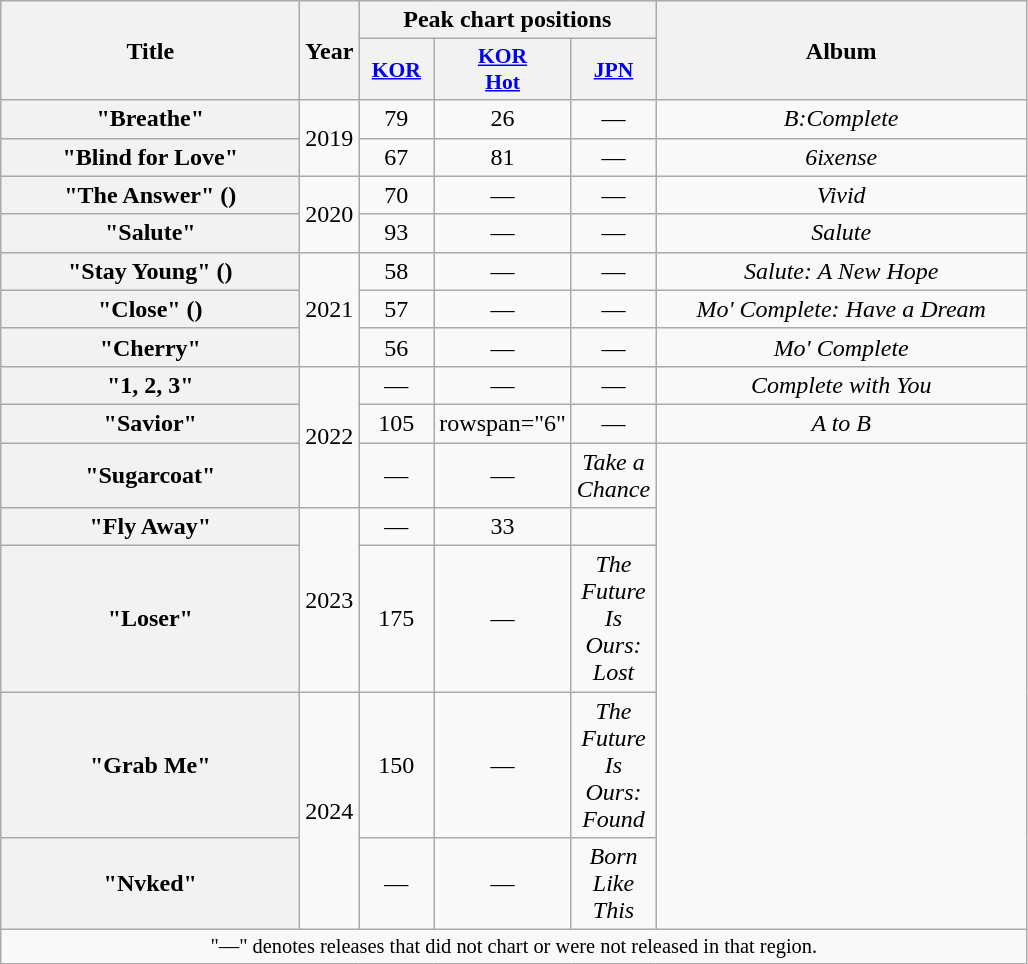<table class="wikitable plainrowheaders" style="text-align:center;">
<tr>
<th scope="col" rowspan="2" style="width:12em;">Title</th>
<th scope="col" rowspan="2" style="width:2em;">Year</th>
<th scope="col" colspan="3">Peak chart positions</th>
<th scope="col" rowspan="2" style="width:15em;">Album</th>
</tr>
<tr>
<th scope="col" style="width:3em;font-size:90%;"><a href='#'>KOR</a><br></th>
<th scope="col" style="width:3em;font-size:90%;"><a href='#'>KOR<br>Hot</a><br></th>
<th scope="col" style="width:3em;font-size:90%;"><a href='#'>JPN</a><br></th>
</tr>
<tr>
<th scope="row">"Breathe"</th>
<td rowspan="2">2019</td>
<td>79</td>
<td>26</td>
<td>—</td>
<td><em>B:Complete</em></td>
</tr>
<tr>
<th scope="row">"Blind for Love"</th>
<td>67</td>
<td>81</td>
<td>—</td>
<td><em>6ixense</em></td>
</tr>
<tr>
<th scope="row">"The Answer" ()</th>
<td rowspan="2">2020</td>
<td>70</td>
<td>—</td>
<td>—</td>
<td><em>Vivid</em></td>
</tr>
<tr>
<th scope="row">"Salute"</th>
<td>93</td>
<td>—</td>
<td>—</td>
<td><em>Salute</em></td>
</tr>
<tr>
<th scope="row">"Stay Young" ()</th>
<td rowspan="3">2021</td>
<td>58</td>
<td>—</td>
<td>—</td>
<td><em>Salute: A New Hope</em></td>
</tr>
<tr>
<th scope="row">"Close" ()</th>
<td>57</td>
<td>—</td>
<td>—</td>
<td><em>Mo' Complete: Have a Dream</em></td>
</tr>
<tr>
<th scope="row">"Cherry"</th>
<td>56</td>
<td>—</td>
<td>—</td>
<td><em>Mo' Complete</em></td>
</tr>
<tr>
<th scope="row">"1, 2, 3"</th>
<td rowspan="3">2022</td>
<td>—</td>
<td>—</td>
<td>—</td>
<td><em>Complete with You</em></td>
</tr>
<tr>
<th scope="row">"Savior"</th>
<td>105</td>
<td>rowspan="6" </td>
<td>—</td>
<td><em>A to B</em></td>
</tr>
<tr>
<th scope="row">"Sugarcoat"</th>
<td>—</td>
<td>—</td>
<td><em>Take a Chance</em></td>
</tr>
<tr>
<th scope="row">"Fly Away"</th>
<td rowspan="2">2023</td>
<td>—</td>
<td>33</td>
<td></td>
</tr>
<tr>
<th scope="row">"Loser"</th>
<td>175</td>
<td>—</td>
<td><em>The Future Is Ours: Lost</em></td>
</tr>
<tr>
<th scope="row">"Grab Me"</th>
<td rowspan="2">2024</td>
<td>150</td>
<td>—</td>
<td><em>The Future Is Ours: Found</em></td>
</tr>
<tr>
<th scope="row">"Nvked"</th>
<td>—</td>
<td>—</td>
<td><em>Born Like This</em></td>
</tr>
<tr>
<td colspan="6" style="font-size:85%">"—" denotes releases that did not chart or were not released in that region.</td>
</tr>
</table>
